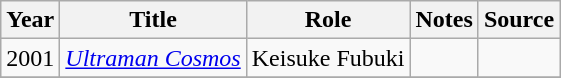<table class="wikitable sortable plainrowheaders">
<tr>
<th>Year</th>
<th>Title</th>
<th>Role</th>
<th class="unsortable">Notes</th>
<th class="unsortable">Source</th>
</tr>
<tr>
<td>2001</td>
<td><em><a href='#'>Ultraman Cosmos</a></em></td>
<td>Keisuke Fubuki</td>
<td></td>
<td></td>
</tr>
<tr>
</tr>
</table>
